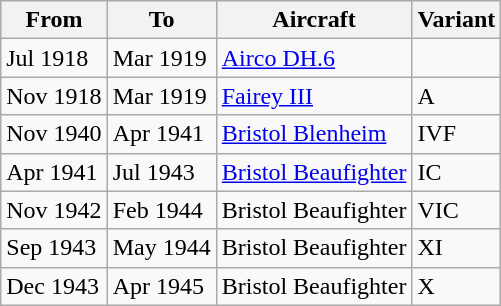<table class="wikitable">
<tr>
<th>From</th>
<th>To</th>
<th>Aircraft</th>
<th>Variant</th>
</tr>
<tr>
<td>Jul 1918</td>
<td>Mar 1919</td>
<td><a href='#'>Airco DH.6</a></td>
<td></td>
</tr>
<tr>
<td>Nov 1918</td>
<td>Mar 1919</td>
<td><a href='#'>Fairey III</a></td>
<td>A</td>
</tr>
<tr>
<td>Nov 1940</td>
<td>Apr 1941</td>
<td><a href='#'>Bristol Blenheim</a></td>
<td>IVF</td>
</tr>
<tr>
<td>Apr 1941</td>
<td>Jul 1943</td>
<td><a href='#'>Bristol Beaufighter</a></td>
<td>IC</td>
</tr>
<tr>
<td>Nov 1942</td>
<td>Feb 1944</td>
<td>Bristol Beaufighter</td>
<td>VIC</td>
</tr>
<tr>
<td>Sep 1943</td>
<td>May 1944</td>
<td>Bristol Beaufighter</td>
<td>XI</td>
</tr>
<tr>
<td>Dec 1943</td>
<td>Apr 1945</td>
<td>Bristol Beaufighter</td>
<td>X</td>
</tr>
</table>
